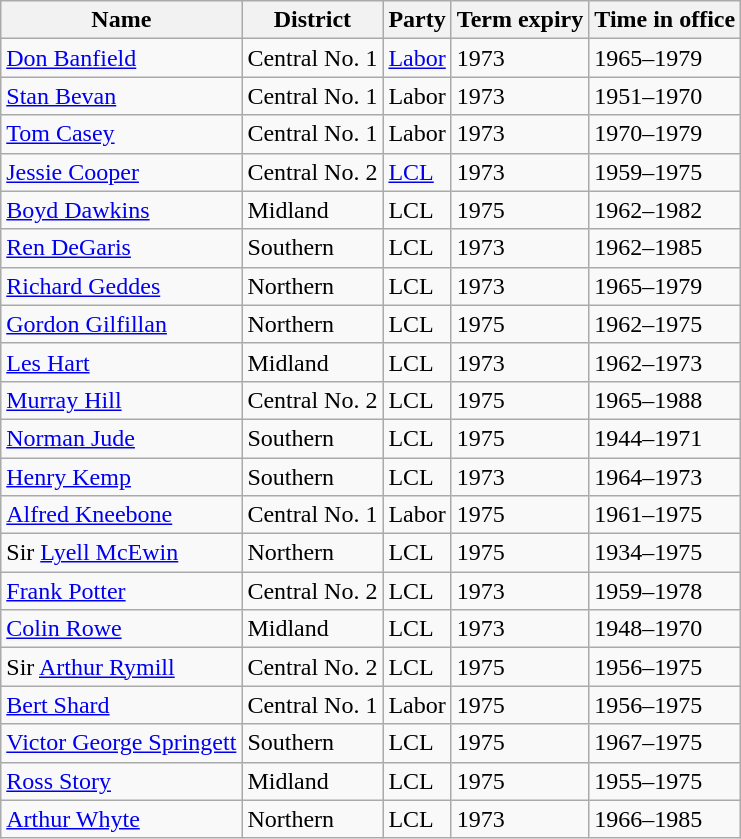<table class="wikitable sortable">
<tr>
<th>Name</th>
<th>District</th>
<th>Party</th>
<th>Term expiry</th>
<th>Time in office</th>
</tr>
<tr>
<td><a href='#'>Don Banfield</a></td>
<td>Central No. 1</td>
<td><a href='#'>Labor</a></td>
<td>1973</td>
<td>1965–1979</td>
</tr>
<tr>
<td><a href='#'>Stan Bevan</a> </td>
<td>Central No. 1</td>
<td>Labor</td>
<td>1973</td>
<td>1951–1970</td>
</tr>
<tr>
<td><a href='#'>Tom Casey</a> </td>
<td>Central No. 1</td>
<td>Labor</td>
<td>1973</td>
<td>1970–1979</td>
</tr>
<tr>
<td><a href='#'>Jessie Cooper</a></td>
<td>Central No. 2</td>
<td><a href='#'>LCL</a></td>
<td>1973</td>
<td>1959–1975</td>
</tr>
<tr>
<td><a href='#'>Boyd Dawkins</a></td>
<td>Midland</td>
<td>LCL</td>
<td>1975</td>
<td>1962–1982</td>
</tr>
<tr>
<td><a href='#'>Ren DeGaris</a></td>
<td>Southern</td>
<td>LCL</td>
<td>1973</td>
<td>1962–1985</td>
</tr>
<tr>
<td><a href='#'>Richard Geddes</a></td>
<td>Northern</td>
<td>LCL</td>
<td>1973</td>
<td>1965–1979</td>
</tr>
<tr>
<td><a href='#'>Gordon Gilfillan</a></td>
<td>Northern</td>
<td>LCL</td>
<td>1975</td>
<td>1962–1975</td>
</tr>
<tr>
<td><a href='#'>Les Hart</a></td>
<td>Midland</td>
<td>LCL</td>
<td>1973</td>
<td>1962–1973</td>
</tr>
<tr>
<td><a href='#'>Murray Hill</a></td>
<td>Central No. 2</td>
<td>LCL</td>
<td>1975</td>
<td>1965–1988</td>
</tr>
<tr>
<td><a href='#'>Norman Jude</a></td>
<td>Southern</td>
<td>LCL</td>
<td>1975</td>
<td>1944–1971</td>
</tr>
<tr>
<td><a href='#'>Henry Kemp</a></td>
<td>Southern</td>
<td>LCL</td>
<td>1973</td>
<td>1964–1973</td>
</tr>
<tr>
<td><a href='#'>Alfred Kneebone</a></td>
<td>Central No. 1</td>
<td>Labor</td>
<td>1975</td>
<td>1961–1975</td>
</tr>
<tr>
<td>Sir <a href='#'>Lyell McEwin</a></td>
<td>Northern</td>
<td>LCL</td>
<td>1975</td>
<td>1934–1975</td>
</tr>
<tr>
<td><a href='#'>Frank Potter</a></td>
<td>Central No. 2</td>
<td>LCL</td>
<td>1973</td>
<td>1959–1978</td>
</tr>
<tr>
<td><a href='#'>Colin Rowe</a></td>
<td>Midland</td>
<td>LCL</td>
<td>1973</td>
<td>1948–1970</td>
</tr>
<tr>
<td>Sir <a href='#'>Arthur Rymill</a></td>
<td>Central No. 2</td>
<td>LCL</td>
<td>1975</td>
<td>1956–1975</td>
</tr>
<tr>
<td><a href='#'>Bert Shard</a></td>
<td>Central No. 1</td>
<td>Labor</td>
<td>1975</td>
<td>1956–1975</td>
</tr>
<tr>
<td><a href='#'>Victor George Springett</a></td>
<td>Southern</td>
<td>LCL</td>
<td>1975</td>
<td>1967–1975</td>
</tr>
<tr>
<td><a href='#'>Ross Story</a></td>
<td>Midland</td>
<td>LCL</td>
<td>1975</td>
<td>1955–1975</td>
</tr>
<tr>
<td><a href='#'>Arthur Whyte</a></td>
<td>Northern</td>
<td>LCL</td>
<td>1973</td>
<td>1966–1985</td>
</tr>
</table>
